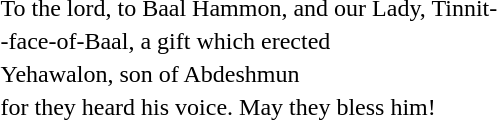<table>
<tr>
<td></td>
<td>To the lord, to Baal Hammon, and our Lady, Tinnit-</td>
</tr>
<tr>
<td></td>
<td>-face-of-Baal, a gift which erected</td>
</tr>
<tr>
<td></td>
<td>Yehawalon, son of Abdeshmun</td>
</tr>
<tr>
<td></td>
<td>for they heard his voice. May they bless him!</td>
</tr>
</table>
